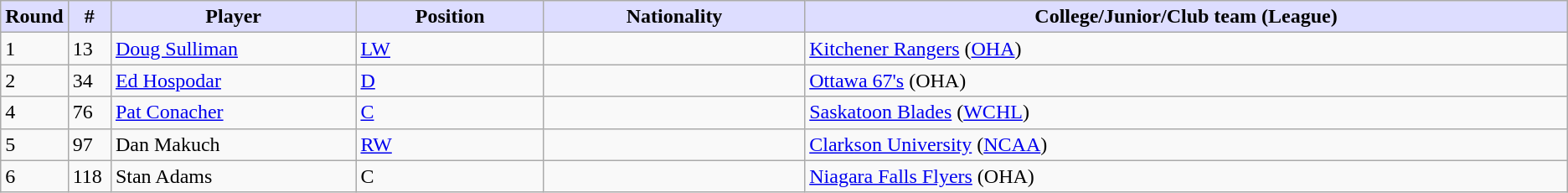<table class="wikitable">
<tr>
<th style="background:#ddf; width:2.00%;">Round</th>
<th style="background:#ddf; width:2.75%;">#</th>
<th style="background:#ddf; width:16.0%;">Player</th>
<th style="background:#ddf; width:12.25%;">Position</th>
<th style="background:#ddf; width:17.0%;">Nationality</th>
<th style="background:#ddf; width:100.0%;">College/Junior/Club team (League)</th>
</tr>
<tr>
<td>1</td>
<td>13</td>
<td><a href='#'>Doug Sulliman</a></td>
<td><a href='#'>LW</a></td>
<td></td>
<td><a href='#'>Kitchener Rangers</a> (<a href='#'>OHA</a>)</td>
</tr>
<tr>
<td>2</td>
<td>34</td>
<td><a href='#'>Ed Hospodar</a></td>
<td><a href='#'>D</a></td>
<td></td>
<td><a href='#'>Ottawa 67's</a> (OHA)</td>
</tr>
<tr>
<td>4</td>
<td>76</td>
<td><a href='#'>Pat Conacher</a></td>
<td><a href='#'>C</a></td>
<td></td>
<td><a href='#'>Saskatoon Blades</a> (<a href='#'>WCHL</a>)</td>
</tr>
<tr>
<td>5</td>
<td>97</td>
<td>Dan Makuch</td>
<td><a href='#'>RW</a></td>
<td></td>
<td><a href='#'>Clarkson University</a> (<a href='#'>NCAA</a>)</td>
</tr>
<tr>
<td>6</td>
<td>118</td>
<td>Stan Adams</td>
<td>C</td>
<td></td>
<td><a href='#'>Niagara Falls Flyers</a> (OHA)</td>
</tr>
</table>
